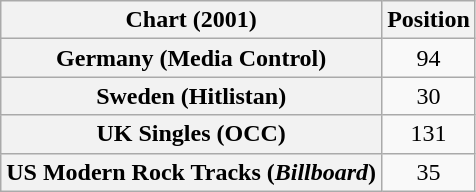<table class="wikitable sortable plainrowheaders" style="text-align:center">
<tr>
<th scope="col">Chart (2001)</th>
<th scope="col">Position</th>
</tr>
<tr>
<th scope="row">Germany (Media Control)</th>
<td>94</td>
</tr>
<tr>
<th scope="row">Sweden (Hitlistan)</th>
<td>30</td>
</tr>
<tr>
<th scope="row">UK Singles (OCC)</th>
<td>131</td>
</tr>
<tr>
<th scope="row">US Modern Rock Tracks (<em>Billboard</em>)</th>
<td>35</td>
</tr>
</table>
